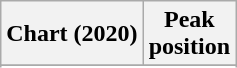<table class="wikitable plainrowheaders">
<tr>
<th>Chart (2020)</th>
<th>Peak<br>position</th>
</tr>
<tr>
</tr>
<tr>
</tr>
<tr>
</tr>
</table>
